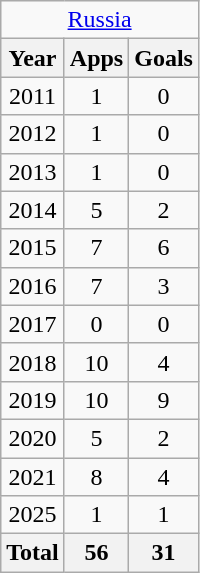<table class="wikitable" style="text-align:center">
<tr>
<td colspan=3><a href='#'>Russia</a></td>
</tr>
<tr>
<th>Year</th>
<th>Apps</th>
<th>Goals</th>
</tr>
<tr>
<td>2011</td>
<td>1</td>
<td>0</td>
</tr>
<tr>
<td>2012</td>
<td>1</td>
<td>0</td>
</tr>
<tr>
<td>2013</td>
<td>1</td>
<td>0</td>
</tr>
<tr>
<td>2014</td>
<td>5</td>
<td>2</td>
</tr>
<tr>
<td>2015</td>
<td>7</td>
<td>6</td>
</tr>
<tr>
<td>2016</td>
<td>7</td>
<td>3</td>
</tr>
<tr>
<td>2017</td>
<td>0</td>
<td>0</td>
</tr>
<tr>
<td>2018</td>
<td>10</td>
<td>4</td>
</tr>
<tr>
<td>2019</td>
<td>10</td>
<td>9</td>
</tr>
<tr>
<td>2020</td>
<td>5</td>
<td>2</td>
</tr>
<tr>
<td>2021</td>
<td>8</td>
<td>4</td>
</tr>
<tr>
<td>2025</td>
<td>1</td>
<td>1</td>
</tr>
<tr>
<th>Total</th>
<th>56</th>
<th>31</th>
</tr>
</table>
